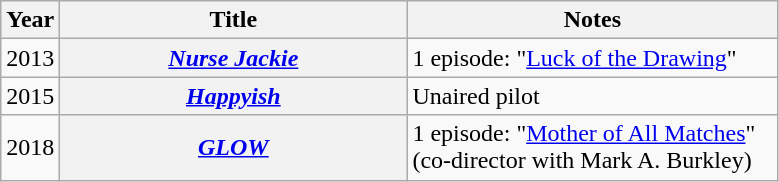<table class="wikitable sortable">
<tr>
<th>Year</th>
<th style="min-width: 14em;">Title</th>
<th class="unsortable" style="min-width: 15em;">Notes</th>
</tr>
<tr>
<td>2013</td>
<th scope="row"><em><a href='#'>Nurse Jackie</a></em></th>
<td>1 episode: "<a href='#'>Luck of the Drawing</a>"</td>
</tr>
<tr>
<td>2015</td>
<th scope="row"><em><a href='#'>Happyish</a></em></th>
<td>Unaired pilot</td>
</tr>
<tr>
<td>2018</td>
<th scope="row"><em><a href='#'>GLOW</a></em></th>
<td>1 episode: "<a href='#'>Mother of All Matches</a>"<br>(co-director with Mark A. Burkley)</td>
</tr>
</table>
